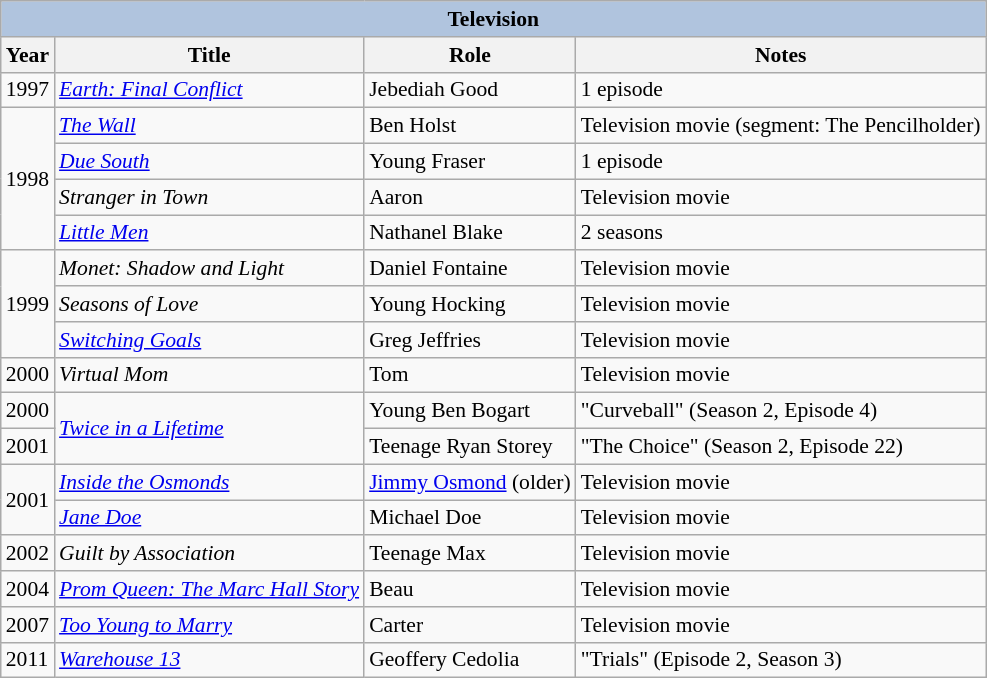<table class="wikitable sortable" style="font-size: 90%;">
<tr>
<th colspan="4" style="background: LightSteelBlue;">Television</th>
</tr>
<tr>
<th>Year</th>
<th>Title</th>
<th>Role</th>
<th class="unsortable">Notes</th>
</tr>
<tr>
<td>1997</td>
<td><em><a href='#'>Earth: Final Conflict</a></em></td>
<td>Jebediah Good</td>
<td>1 episode</td>
</tr>
<tr>
<td rowspan=4>1998</td>
<td data-sort-value="Wall, The"><em><a href='#'>The Wall</a></em></td>
<td>Ben Holst</td>
<td>Television movie (segment: The Pencilholder)</td>
</tr>
<tr>
<td><em><a href='#'>Due South</a></em></td>
<td>Young Fraser</td>
<td>1 episode</td>
</tr>
<tr>
<td><em>Stranger in Town</em></td>
<td>Aaron</td>
<td>Television movie</td>
</tr>
<tr>
<td><em><a href='#'>Little Men</a></em></td>
<td>Nathanel Blake</td>
<td>2 seasons</td>
</tr>
<tr>
<td rowspan=3>1999</td>
<td><em>Monet: Shadow and Light</em></td>
<td>Daniel Fontaine</td>
<td>Television movie</td>
</tr>
<tr>
<td><em>Seasons of Love</em></td>
<td>Young Hocking</td>
<td>Television movie</td>
</tr>
<tr>
<td><em><a href='#'>Switching Goals</a></em></td>
<td>Greg Jeffries</td>
<td>Television movie</td>
</tr>
<tr>
<td>2000</td>
<td><em>Virtual Mom</em></td>
<td>Tom</td>
<td>Television movie</td>
</tr>
<tr>
<td>2000</td>
<td rowspan="2"><em><a href='#'>Twice in a Lifetime</a></em></td>
<td>Young Ben Bogart</td>
<td>"Curveball" (Season 2, Episode 4)</td>
</tr>
<tr>
<td>2001</td>
<td>Teenage Ryan Storey</td>
<td>"The Choice" (Season 2, Episode 22)</td>
</tr>
<tr>
<td rowspan=2>2001</td>
<td><em><a href='#'>Inside the Osmonds</a></em></td>
<td><a href='#'>Jimmy Osmond</a> (older)</td>
<td>Television movie</td>
</tr>
<tr>
<td><em><a href='#'>Jane Doe</a></em></td>
<td>Michael Doe</td>
<td>Television movie</td>
</tr>
<tr>
<td>2002</td>
<td><em>Guilt by Association</em></td>
<td>Teenage Max</td>
<td>Television movie</td>
</tr>
<tr>
<td>2004</td>
<td><em><a href='#'>Prom Queen: The Marc Hall Story</a></em></td>
<td>Beau</td>
<td>Television movie</td>
</tr>
<tr>
<td>2007</td>
<td><em><a href='#'>Too Young to Marry</a></em></td>
<td>Carter</td>
<td>Television movie</td>
</tr>
<tr>
<td>2011</td>
<td><em><a href='#'>Warehouse 13</a></em></td>
<td>Geoffery Cedolia</td>
<td>"Trials" (Episode 2, Season 3)</td>
</tr>
</table>
